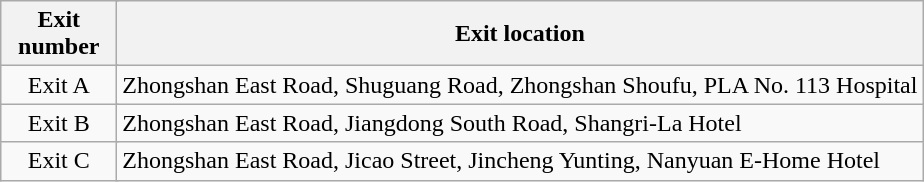<table class="wikitable">
<tr>
<th style="width:70px" colspan="2">Exit number</th>
<th>Exit location</th>
</tr>
<tr>
<td align="center" colspan="2">Exit A </td>
<td>Zhongshan East Road, Shuguang Road, Zhongshan Shoufu, PLA No. 113 Hospital</td>
</tr>
<tr>
<td align="center" colspan="2">Exit B</td>
<td>Zhongshan East Road, Jiangdong South Road, Shangri-La Hotel</td>
</tr>
<tr>
<td align="center" colspan="2">Exit C </td>
<td>Zhongshan East Road, Jicao Street, Jincheng Yunting, Nanyuan E-Home Hotel</td>
</tr>
</table>
